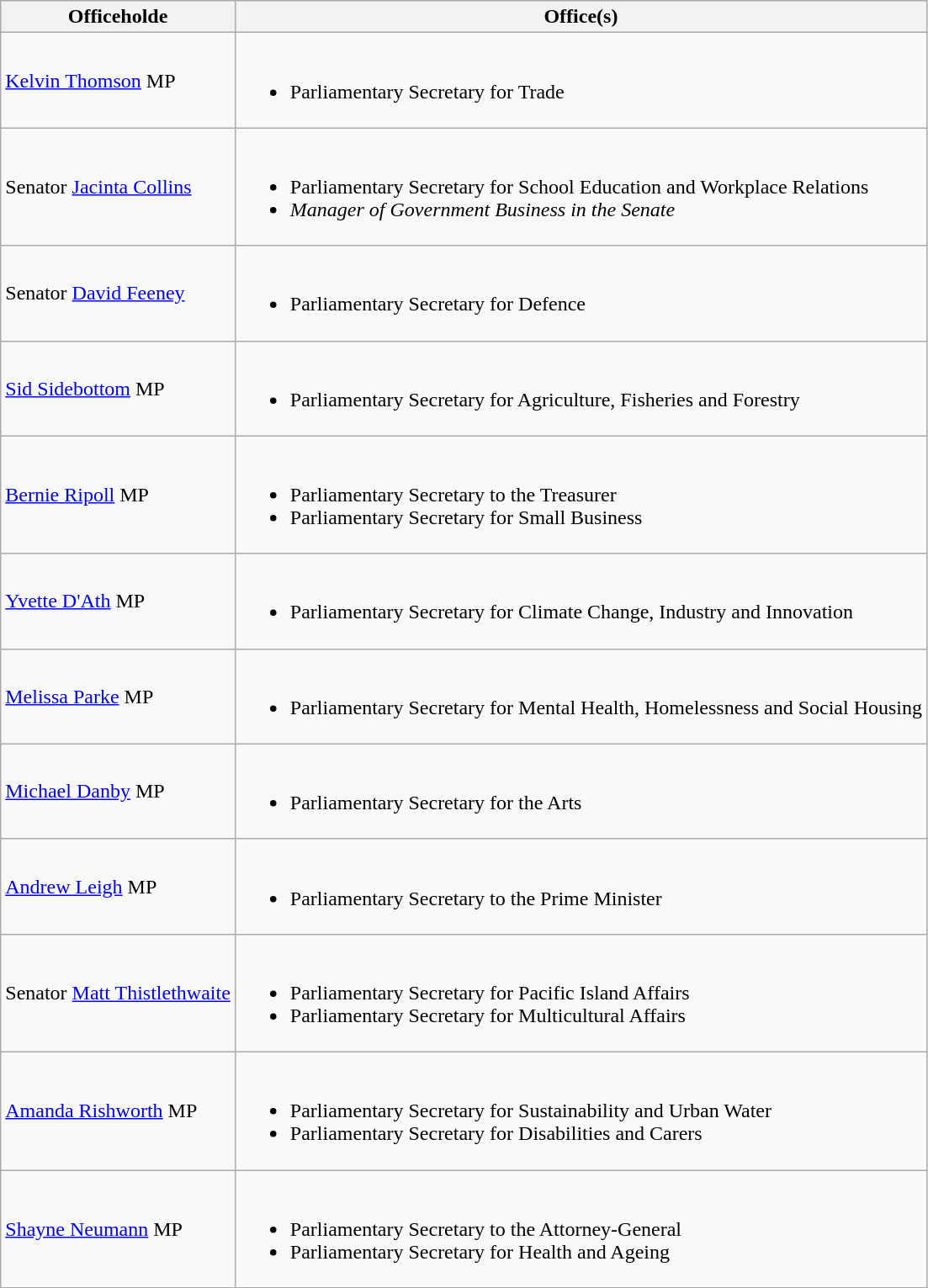<table class="wikitable">
<tr>
<th>Officeholde</th>
<th>Office(s)</th>
</tr>
<tr>
<td><a href='#'>Kelvin Thomson</a> MP</td>
<td><br><ul><li>Parliamentary Secretary for Trade</li></ul></td>
</tr>
<tr>
<td>Senator <a href='#'>Jacinta Collins</a></td>
<td><br><ul><li>Parliamentary Secretary for School Education and Workplace Relations</li><li><em>Manager of Government Business in the Senate</em></li></ul></td>
</tr>
<tr>
<td>Senator <a href='#'>David Feeney</a></td>
<td><br><ul><li>Parliamentary Secretary for Defence</li></ul></td>
</tr>
<tr>
<td><a href='#'>Sid Sidebottom</a> MP</td>
<td><br><ul><li>Parliamentary Secretary for Agriculture, Fisheries and Forestry</li></ul></td>
</tr>
<tr>
<td><a href='#'>Bernie Ripoll</a> MP</td>
<td><br><ul><li>Parliamentary Secretary to the Treasurer</li><li>Parliamentary Secretary for Small Business</li></ul></td>
</tr>
<tr>
<td><a href='#'>Yvette D'Ath</a> MP</td>
<td><br><ul><li>Parliamentary Secretary for Climate Change, Industry and Innovation</li></ul></td>
</tr>
<tr>
<td><a href='#'>Melissa Parke</a> MP</td>
<td><br><ul><li>Parliamentary Secretary for Mental Health, Homelessness and Social Housing</li></ul></td>
</tr>
<tr>
<td><a href='#'>Michael Danby</a> MP</td>
<td><br><ul><li>Parliamentary Secretary for the Arts</li></ul></td>
</tr>
<tr>
<td><a href='#'>Andrew Leigh</a> MP</td>
<td><br><ul><li>Parliamentary Secretary to the Prime Minister</li></ul></td>
</tr>
<tr>
<td>Senator <a href='#'>Matt Thistlethwaite</a></td>
<td><br><ul><li>Parliamentary Secretary for Pacific Island Affairs</li><li>Parliamentary Secretary for Multicultural Affairs</li></ul></td>
</tr>
<tr>
<td><a href='#'>Amanda Rishworth</a> MP</td>
<td><br><ul><li>Parliamentary Secretary for Sustainability and Urban Water</li><li>Parliamentary Secretary for Disabilities and Carers</li></ul></td>
</tr>
<tr>
<td><a href='#'>Shayne Neumann</a> MP</td>
<td><br><ul><li>Parliamentary Secretary to the Attorney-General</li><li>Parliamentary Secretary for Health and Ageing</li></ul></td>
</tr>
</table>
